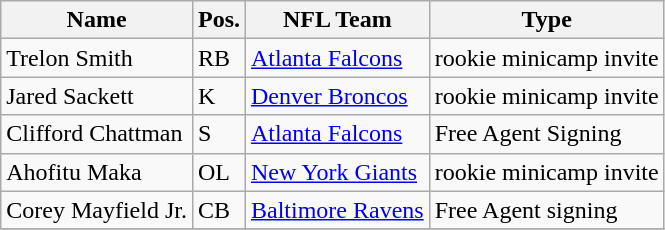<table class="wikitable sortable">
<tr>
<th>Name</th>
<th>Pos.</th>
<th>NFL Team</th>
<th>Type</th>
</tr>
<tr>
<td>Trelon Smith</td>
<td>RB</td>
<td><a href='#'>Atlanta Falcons</a></td>
<td>rookie minicamp invite</td>
</tr>
<tr>
<td>Jared Sackett</td>
<td>K</td>
<td><a href='#'>Denver Broncos</a></td>
<td>rookie minicamp invite</td>
</tr>
<tr>
<td>Clifford Chattman</td>
<td>S</td>
<td><a href='#'>Atlanta Falcons</a></td>
<td>Free Agent Signing</td>
</tr>
<tr>
<td>Ahofitu Maka</td>
<td>OL</td>
<td><a href='#'>New York Giants</a></td>
<td>rookie minicamp invite</td>
</tr>
<tr>
<td>Corey Mayfield Jr.</td>
<td>CB</td>
<td><a href='#'>Baltimore Ravens</a></td>
<td>Free Agent signing </td>
</tr>
<tr>
</tr>
</table>
